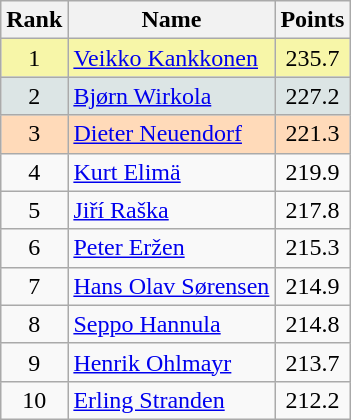<table class="wikitable sortable">
<tr>
<th align=Center>Rank</th>
<th>Name</th>
<th>Points</th>
</tr>
<tr style="background:#F7F6A8">
<td align=center>1</td>
<td> <a href='#'>Veikko Kankkonen</a></td>
<td align=center>235.7</td>
</tr>
<tr style="background: #DCE5E5;">
<td align=center>2</td>
<td> <a href='#'>Bjørn Wirkola</a></td>
<td align=center>227.2</td>
</tr>
<tr style="background: #FFDAB9;">
<td align=center>3</td>
<td> <a href='#'>Dieter Neuendorf</a></td>
<td align=center>221.3</td>
</tr>
<tr>
<td align=center>4</td>
<td> <a href='#'>Kurt Elimä</a></td>
<td align=center>219.9</td>
</tr>
<tr>
<td align=center>5</td>
<td> <a href='#'>Jiří Raška</a></td>
<td align=center>217.8</td>
</tr>
<tr>
<td align=center>6</td>
<td> <a href='#'>Peter Eržen</a></td>
<td align=center>215.3</td>
</tr>
<tr>
<td align=center>7</td>
<td> <a href='#'>Hans Olav Sørensen</a></td>
<td align=center>214.9</td>
</tr>
<tr>
<td align=center>8</td>
<td> <a href='#'>Seppo Hannula</a></td>
<td align=center>214.8</td>
</tr>
<tr>
<td align=center>9</td>
<td> <a href='#'>Henrik Ohlmayr</a></td>
<td align=center>213.7</td>
</tr>
<tr>
<td align=center>10</td>
<td> <a href='#'>Erling Stranden</a></td>
<td align=center>212.2</td>
</tr>
</table>
